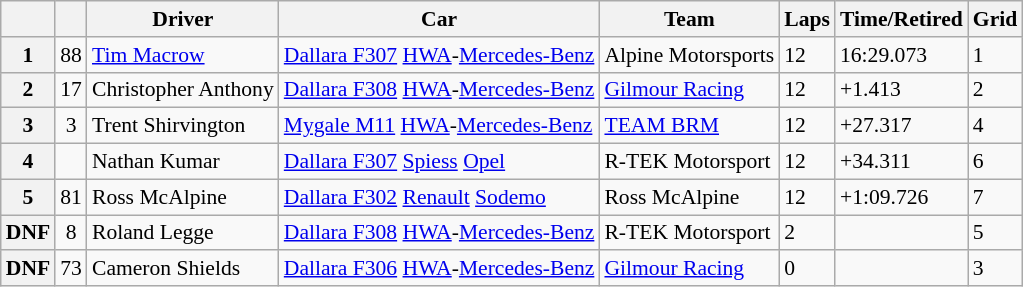<table class="wikitable" style="font-size: 90%">
<tr>
<th></th>
<th></th>
<th>Driver</th>
<th>Car</th>
<th>Team</th>
<th>Laps</th>
<th>Time/Retired</th>
<th>Grid</th>
</tr>
<tr>
<th>1</th>
<td align="center">88</td>
<td> <a href='#'>Tim Macrow</a></td>
<td><a href='#'>Dallara F307</a> <a href='#'>HWA</a>-<a href='#'>Mercedes-Benz</a></td>
<td>Alpine Motorsports</td>
<td>12</td>
<td>16:29.073</td>
<td>1</td>
</tr>
<tr>
<th>2</th>
<td align="center">17</td>
<td> Christopher Anthony</td>
<td><a href='#'>Dallara F308</a> <a href='#'>HWA</a>-<a href='#'>Mercedes-Benz</a></td>
<td><a href='#'>Gilmour Racing</a></td>
<td>12</td>
<td>+1.413</td>
<td>2</td>
</tr>
<tr>
<th>3</th>
<td align="center">3</td>
<td> Trent Shirvington</td>
<td><a href='#'>Mygale M11</a> <a href='#'>HWA</a>-<a href='#'>Mercedes-Benz</a></td>
<td><a href='#'>TEAM BRM</a></td>
<td>12</td>
<td>+27.317</td>
<td>4</td>
</tr>
<tr>
<th>4</th>
<td align="center"></td>
<td> Nathan Kumar</td>
<td><a href='#'>Dallara F307</a> <a href='#'>Spiess</a> <a href='#'>Opel</a></td>
<td>R-TEK Motorsport</td>
<td>12</td>
<td>+34.311</td>
<td>6</td>
</tr>
<tr>
<th>5</th>
<td align="center">81</td>
<td> Ross McAlpine</td>
<td><a href='#'>Dallara F302</a> <a href='#'>Renault</a> <a href='#'>Sodemo</a></td>
<td>Ross McAlpine</td>
<td>12</td>
<td>+1:09.726</td>
<td>7</td>
</tr>
<tr>
<th>DNF</th>
<td align="center">8</td>
<td> Roland Legge</td>
<td><a href='#'>Dallara F308</a> <a href='#'>HWA</a>-<a href='#'>Mercedes-Benz</a></td>
<td>R-TEK Motorsport</td>
<td>2</td>
<td></td>
<td>5</td>
</tr>
<tr>
<th>DNF</th>
<td align="center">73</td>
<td> Cameron Shields</td>
<td><a href='#'>Dallara F306</a> <a href='#'>HWA</a>-<a href='#'>Mercedes-Benz</a></td>
<td><a href='#'>Gilmour Racing</a></td>
<td>0</td>
<td></td>
<td>3</td>
</tr>
</table>
